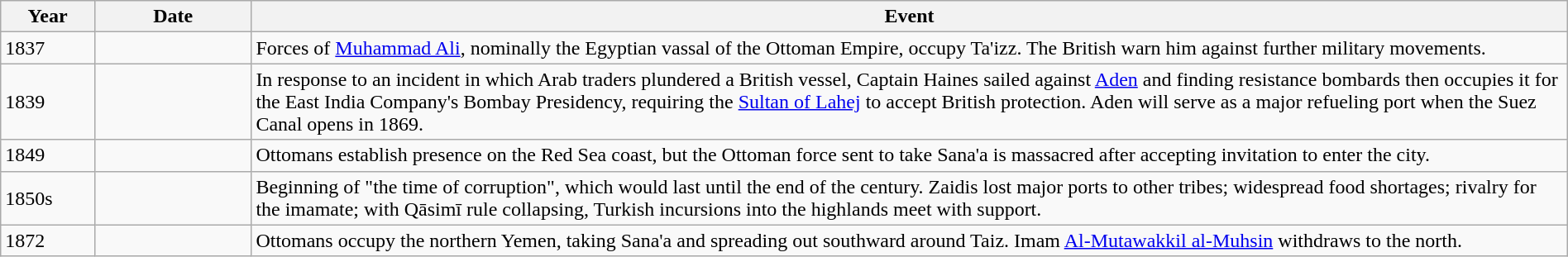<table class="wikitable" width="100%">
<tr>
<th style="width:6%">Year</th>
<th style="width:10%">Date</th>
<th>Event</th>
</tr>
<tr>
<td>1837</td>
<td></td>
<td>Forces of <a href='#'>Muhammad Ali</a>, nominally the Egyptian vassal of the Ottoman Empire, occupy Ta'izz. The British warn him against further military movements.</td>
</tr>
<tr>
<td>1839</td>
<td></td>
<td>In response to an incident in which Arab traders plundered a British vessel, Captain Haines sailed against <a href='#'>Aden</a> and finding resistance bombards then occupies it for the East India Company's Bombay Presidency, requiring the <a href='#'>Sultan of Lahej</a> to accept British protection. Aden will serve as a major refueling port when the Suez Canal opens in 1869.</td>
</tr>
<tr>
<td>1849</td>
<td></td>
<td>Ottomans establish presence on the Red Sea coast, but the Ottoman force sent to take Sana'a is massacred after accepting invitation to enter the city.</td>
</tr>
<tr>
<td>1850s</td>
<td></td>
<td>Beginning of "the time of corruption", which would last until the end of the century. Zaidis lost major ports to other tribes; widespread food shortages; rivalry for the imamate; with Qāsimī rule collapsing, Turkish incursions into the highlands meet with support.</td>
</tr>
<tr>
<td>1872</td>
<td></td>
<td>Ottomans occupy the northern Yemen, taking Sana'a and spreading out southward around Taiz. Imam <a href='#'>Al-Mutawakkil al-Muhsin</a> withdraws to the north.</td>
</tr>
</table>
